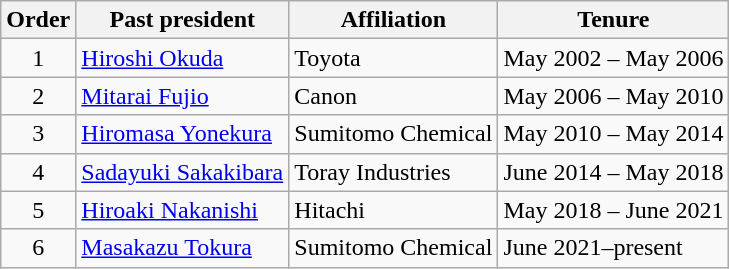<table class="wikitable">
<tr>
<th>Order</th>
<th>Past president</th>
<th>Affiliation</th>
<th>Tenure</th>
</tr>
<tr>
<td style="text-align:center">1</td>
<td><a href='#'>Hiroshi Okuda</a></td>
<td>Toyota</td>
<td>May 2002 – May 2006</td>
</tr>
<tr>
<td style="text-align:center">2</td>
<td><a href='#'>Mitarai Fujio</a></td>
<td>Canon</td>
<td>May 2006 – May 2010</td>
</tr>
<tr>
<td style="text-align:center">3</td>
<td><a href='#'>Hiromasa Yonekura</a></td>
<td>Sumitomo Chemical</td>
<td>May 2010 – May 2014</td>
</tr>
<tr>
<td style="text-align:center">4</td>
<td><a href='#'>Sadayuki Sakakibara</a></td>
<td>Toray Industries</td>
<td>June 2014 – May 2018</td>
</tr>
<tr>
<td style="text-align:center">5</td>
<td><a href='#'>Hiroaki Nakanishi</a></td>
<td>Hitachi</td>
<td>May 2018 – June 2021</td>
</tr>
<tr>
<td style="text-align:center">6</td>
<td><a href='#'>Masakazu Tokura</a></td>
<td>Sumitomo Chemical</td>
<td>June 2021–present</td>
</tr>
</table>
